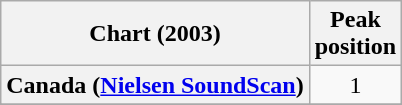<table class="wikitable sortable plainrowheaders" style="text-align:center">
<tr>
<th>Chart (2003)</th>
<th>Peak<br>position</th>
</tr>
<tr>
<th scope="row">Canada (<a href='#'>Nielsen SoundScan</a>)<br></th>
<td>1</td>
</tr>
<tr>
</tr>
<tr>
</tr>
<tr>
</tr>
</table>
